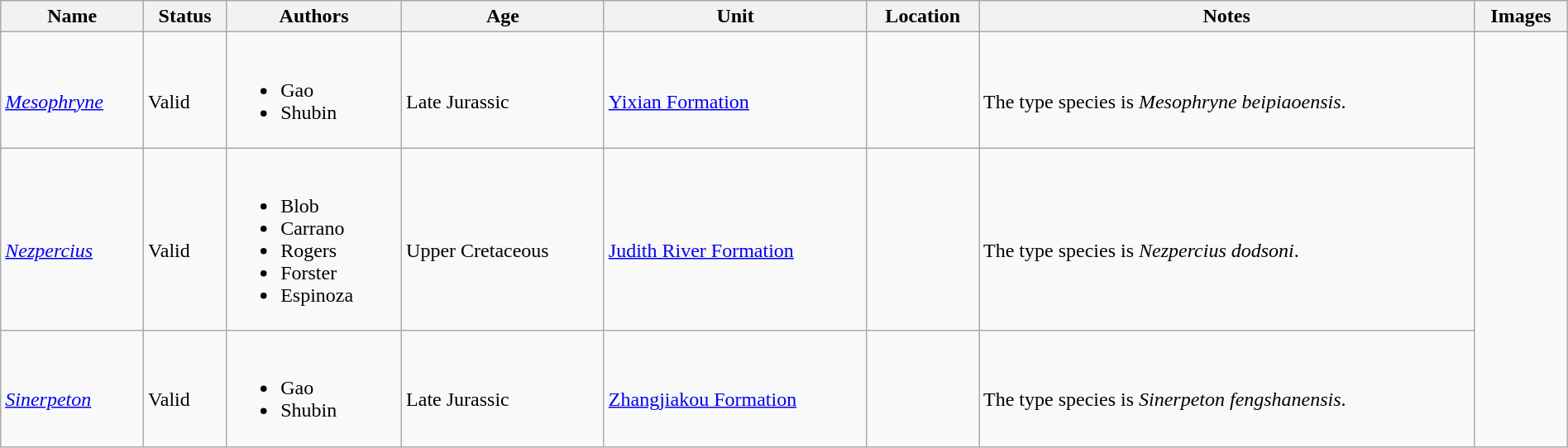<table class="wikitable sortable" align="center" width="100%">
<tr>
<th>Name</th>
<th>Status</th>
<th>Authors</th>
<th>Age</th>
<th>Unit</th>
<th>Location</th>
<th>Notes</th>
<th>Images</th>
</tr>
<tr>
<td><br><em><a href='#'>Mesophryne</a></em></td>
<td><br>Valid</td>
<td><br><ul><li>Gao</li><li>Shubin</li></ul></td>
<td><br>Late Jurassic</td>
<td><br><a href='#'>Yixian Formation</a></td>
<td><br></td>
<td><br>The type species is <em>Mesophryne beipiaoensis</em>.</td>
<td rowspan="47"><br></td>
</tr>
<tr>
<td><br><em><a href='#'>Nezpercius</a></em></td>
<td><br>Valid</td>
<td><br><ul><li>Blob</li><li>Carrano</li><li>Rogers</li><li>Forster</li><li>Espinoza</li></ul></td>
<td><br>Upper Cretaceous</td>
<td><br><a href='#'>Judith River Formation</a></td>
<td><br></td>
<td><br>The type species is <em>Nezpercius dodsoni</em>.</td>
</tr>
<tr>
<td><br><em><a href='#'>Sinerpeton</a></em></td>
<td><br>Valid</td>
<td><br><ul><li>Gao</li><li>Shubin</li></ul></td>
<td><br>Late Jurassic</td>
<td><br><a href='#'>Zhangjiakou Formation</a></td>
<td><br></td>
<td><br>The type species is <em>Sinerpeton fengshanensis</em>.</td>
</tr>
</table>
